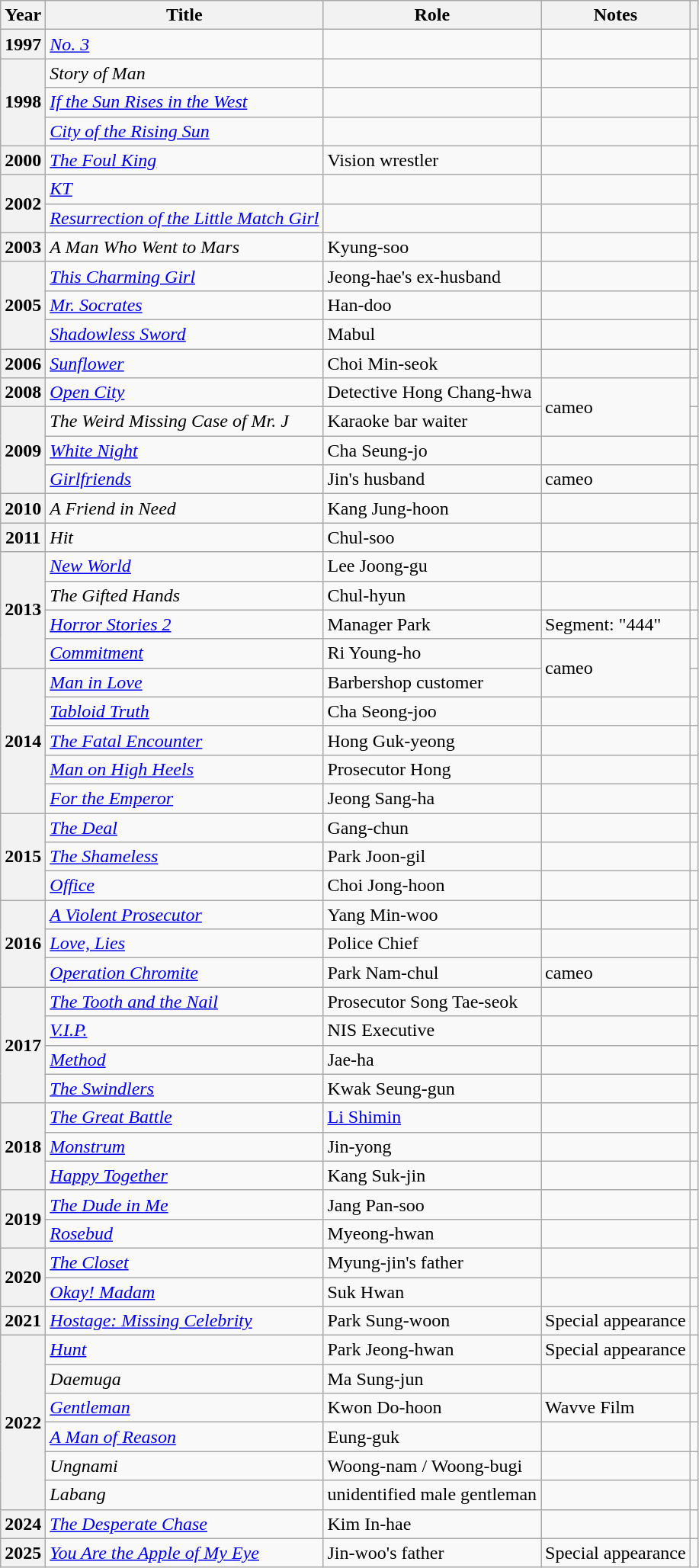<table class="wikitable plainrowheaders sortable">
<tr>
<th scope="col">Year</th>
<th scope="col">Title</th>
<th scope="col">Role</th>
<th scope="col">Notes</th>
<th scope="col" class="unsortable"></th>
</tr>
<tr>
<th scope="row">1997</th>
<td><em><a href='#'>No. 3</a></em></td>
<td></td>
<td></td>
<td style="text-align:center"></td>
</tr>
<tr>
<th scope="row" rowspan="3">1998</th>
<td><em>Story of Man</em></td>
<td></td>
<td></td>
<td style="text-align:center"></td>
</tr>
<tr>
<td><em><a href='#'>If the Sun Rises in the West</a></em></td>
<td></td>
<td></td>
<td style="text-align:center"></td>
</tr>
<tr>
<td><em><a href='#'>City of the Rising Sun</a></em></td>
<td></td>
<td></td>
<td style="text-align:center"></td>
</tr>
<tr>
<th scope="row">2000</th>
<td><em><a href='#'>The Foul King</a></em></td>
<td>Vision wrestler</td>
<td></td>
<td style="text-align:center"></td>
</tr>
<tr>
<th scope="row" rowspan="2">2002</th>
<td><em><a href='#'>KT</a></em></td>
<td></td>
<td></td>
<td style="text-align:center"></td>
</tr>
<tr>
<td><em><a href='#'>Resurrection of the Little Match Girl</a></em></td>
<td></td>
<td></td>
<td style="text-align:center"></td>
</tr>
<tr>
<th scope="row">2003</th>
<td><em>A Man Who Went to Mars</em></td>
<td>Kyung-soo</td>
<td></td>
<td style="text-align:center"></td>
</tr>
<tr>
<th scope="row" rowspan="3">2005</th>
<td><em><a href='#'>This Charming Girl</a></em></td>
<td>Jeong-hae's ex-husband</td>
<td></td>
<td style="text-align:center"></td>
</tr>
<tr>
<td><em><a href='#'>Mr. Socrates</a></em></td>
<td>Han-doo</td>
<td></td>
<td style="text-align:center"></td>
</tr>
<tr>
<td><em><a href='#'>Shadowless Sword</a></em></td>
<td>Mabul</td>
<td></td>
<td style="text-align:center"></td>
</tr>
<tr>
<th scope="row">2006</th>
<td><em><a href='#'>Sunflower</a></em></td>
<td>Choi Min-seok</td>
<td></td>
<td style="text-align:center"></td>
</tr>
<tr>
<th scope="row">2008</th>
<td><em><a href='#'>Open City</a></em></td>
<td>Detective Hong Chang-hwa</td>
<td rowspan="2">cameo</td>
<td style="text-align:center"></td>
</tr>
<tr>
<th scope="row" rowspan="3">2009</th>
<td><em>The Weird Missing Case of Mr. J</em></td>
<td>Karaoke bar waiter</td>
<td style="text-align:center"></td>
</tr>
<tr>
<td><em><a href='#'>White Night</a></em></td>
<td>Cha Seung-jo</td>
<td></td>
<td style="text-align:center"></td>
</tr>
<tr>
<td><em><a href='#'>Girlfriends</a></em></td>
<td>Jin's husband</td>
<td>cameo</td>
<td style="text-align:center"></td>
</tr>
<tr>
<th scope="row">2010</th>
<td><em>A Friend in Need</em> </td>
<td>Kang Jung-hoon</td>
<td></td>
<td style="text-align:center"></td>
</tr>
<tr>
<th scope="row">2011</th>
<td><em>Hit</em></td>
<td>Chul-soo</td>
<td></td>
<td style="text-align:center"></td>
</tr>
<tr>
<th scope="row" rowspan="4">2013</th>
<td><em><a href='#'>New World</a></em></td>
<td>Lee Joong-gu</td>
<td></td>
<td style="text-align:center"></td>
</tr>
<tr>
<td><em>The Gifted Hands</em></td>
<td>Chul-hyun</td>
<td></td>
<td style="text-align:center"></td>
</tr>
<tr>
<td><em><a href='#'>Horror Stories 2</a></em></td>
<td>Manager Park</td>
<td>Segment: "444"</td>
<td style="text-align:center"></td>
</tr>
<tr>
<td><em><a href='#'>Commitment</a></em></td>
<td>Ri Young-ho</td>
<td rowspan="2">cameo</td>
<td style="text-align:center"></td>
</tr>
<tr>
<th scope="row" rowspan="5">2014</th>
<td><em><a href='#'>Man in Love</a></em></td>
<td>Barbershop customer</td>
<td style="text-align:center"></td>
</tr>
<tr>
<td><em><a href='#'>Tabloid Truth</a></em></td>
<td>Cha Seong-joo</td>
<td></td>
<td style="text-align:center"></td>
</tr>
<tr>
<td><em><a href='#'>The Fatal Encounter</a></em></td>
<td>Hong Guk-yeong</td>
<td></td>
<td style="text-align:center"></td>
</tr>
<tr>
<td><em><a href='#'>Man on High Heels</a></em></td>
<td>Prosecutor Hong</td>
<td></td>
<td style="text-align:center"></td>
</tr>
<tr>
<td><em><a href='#'>For the Emperor</a></em></td>
<td>Jeong Sang-ha</td>
<td></td>
<td style="text-align:center"></td>
</tr>
<tr>
<th scope="row" rowspan="3">2015</th>
<td><em><a href='#'>The Deal</a></em></td>
<td>Gang-chun</td>
<td></td>
<td style="text-align:center"></td>
</tr>
<tr>
<td><em><a href='#'>The Shameless</a></em></td>
<td>Park Joon-gil</td>
<td></td>
<td style="text-align:center"></td>
</tr>
<tr>
<td><em><a href='#'>Office</a></em></td>
<td>Choi Jong-hoon</td>
<td></td>
<td style="text-align:center"></td>
</tr>
<tr>
<th scope="row" rowspan="3">2016</th>
<td><em><a href='#'>A Violent Prosecutor</a></em></td>
<td>Yang Min-woo</td>
<td></td>
<td style="text-align:center"></td>
</tr>
<tr>
<td><em><a href='#'>Love, Lies</a></em></td>
<td>Police Chief</td>
<td></td>
<td style="text-align:center"></td>
</tr>
<tr>
<td><em><a href='#'>Operation Chromite</a></em></td>
<td>Park Nam-chul</td>
<td>cameo</td>
<td style="text-align:center"></td>
</tr>
<tr>
<th scope="row" rowspan="4">2017</th>
<td><em><a href='#'>The Tooth and the Nail</a></em></td>
<td>Prosecutor Song Tae-seok</td>
<td></td>
<td style="text-align:center"></td>
</tr>
<tr>
<td><em><a href='#'>V.I.P.</a></em></td>
<td>NIS Executive</td>
<td></td>
<td style="text-align:center"></td>
</tr>
<tr>
<td><em><a href='#'>Method</a></em></td>
<td>Jae-ha</td>
<td></td>
<td style="text-align:center"></td>
</tr>
<tr>
<td><em><a href='#'>The Swindlers</a></em></td>
<td>Kwak Seung-gun</td>
<td></td>
<td style="text-align:center"></td>
</tr>
<tr>
<th scope="row" rowspan="3">2018</th>
<td><em><a href='#'>The Great Battle</a></em></td>
<td><a href='#'>Li Shimin</a></td>
<td></td>
<td style="text-align:center"></td>
</tr>
<tr>
<td><em><a href='#'>Monstrum</a></em></td>
<td>Jin-yong</td>
<td></td>
<td style="text-align:center"></td>
</tr>
<tr>
<td><em><a href='#'>Happy Together</a></em></td>
<td>Kang Suk-jin</td>
<td></td>
<td style="text-align:center"></td>
</tr>
<tr>
<th scope="row" rowspan="2">2019</th>
<td><em><a href='#'>The Dude in Me</a></em></td>
<td>Jang Pan-soo</td>
<td></td>
<td style="text-align:center"></td>
</tr>
<tr>
<td><em><a href='#'>Rosebud</a></em></td>
<td>Myeong-hwan</td>
<td></td>
<td style="text-align:center"></td>
</tr>
<tr>
<th scope="row" rowspan="2">2020</th>
<td><em><a href='#'>The Closet</a></em></td>
<td>Myung-jin's father</td>
<td></td>
<td style="text-align:center"></td>
</tr>
<tr>
<td><em><a href='#'>Okay! Madam</a></em></td>
<td>Suk Hwan</td>
<td></td>
<td style="text-align:center"></td>
</tr>
<tr>
<th scope="row">2021</th>
<td><em><a href='#'>Hostage: Missing Celebrity</a></em></td>
<td>Park Sung-woon</td>
<td>Special appearance</td>
<td style="text-align:center"></td>
</tr>
<tr>
<th scope="row" rowspan="6">2022</th>
<td><em><a href='#'>Hunt</a></em></td>
<td>Park Jeong-hwan</td>
<td>Special appearance</td>
<td style="text-align:center"></td>
</tr>
<tr>
<td><em>Daemuga</em></td>
<td>Ma Sung-jun</td>
<td></td>
<td style="text-align:center"></td>
</tr>
<tr>
<td><em><a href='#'>Gentleman</a></em></td>
<td>Kwon Do-hoon</td>
<td>Wavve Film</td>
<td style="text-align:center"></td>
</tr>
<tr>
<td><em><a href='#'>A Man of Reason</a></em></td>
<td>Eung-guk</td>
<td></td>
<td style="text-align:center"></td>
</tr>
<tr>
<td><em>Ungnami</em></td>
<td>Woong-nam / Woong-bugi</td>
<td></td>
<td style="text-align:center"></td>
</tr>
<tr>
<td><em>Labang</em></td>
<td>unidentified male gentleman</td>
<td></td>
<td style="text-align:center"></td>
</tr>
<tr>
<th scope="row">2024</th>
<td><em><a href='#'>The Desperate Chase</a></em></td>
<td>Kim In-hae</td>
<td></td>
<td style="text-align:center"></td>
</tr>
<tr>
<th scope="row">2025</th>
<td><em><a href='#'>You Are the Apple of My Eye</a></em></td>
<td>Jin-woo's father</td>
<td>Special appearance</td>
<td style="text-align:center"></td>
</tr>
</table>
